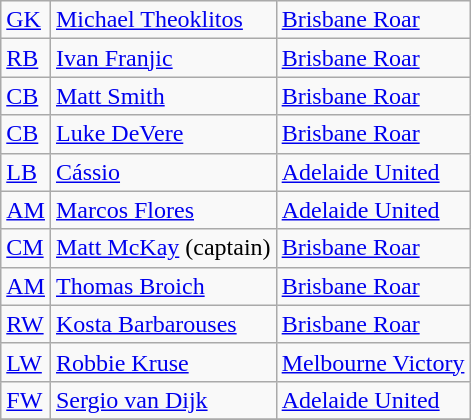<table class="wikitable">
<tr>
<td><a href='#'>GK</a></td>
<td> <a href='#'>Michael Theoklitos</a></td>
<td><a href='#'>Brisbane Roar</a></td>
</tr>
<tr>
<td><a href='#'>RB</a></td>
<td> <a href='#'>Ivan Franjic</a></td>
<td><a href='#'>Brisbane Roar</a></td>
</tr>
<tr>
<td><a href='#'>CB</a></td>
<td> <a href='#'>Matt Smith</a></td>
<td><a href='#'>Brisbane Roar</a></td>
</tr>
<tr>
<td><a href='#'>CB</a></td>
<td> <a href='#'>Luke DeVere</a></td>
<td><a href='#'>Brisbane Roar</a></td>
</tr>
<tr>
<td><a href='#'>LB</a></td>
<td> <a href='#'>Cássio</a></td>
<td><a href='#'>Adelaide United</a></td>
</tr>
<tr>
<td><a href='#'>AM</a></td>
<td> <a href='#'>Marcos Flores</a></td>
<td><a href='#'>Adelaide United</a></td>
</tr>
<tr>
<td><a href='#'>CM</a></td>
<td> <a href='#'>Matt McKay</a> (captain)</td>
<td><a href='#'>Brisbane Roar</a></td>
</tr>
<tr>
<td><a href='#'>AM</a></td>
<td> <a href='#'>Thomas Broich</a></td>
<td><a href='#'>Brisbane Roar</a></td>
</tr>
<tr>
<td><a href='#'>RW</a></td>
<td> <a href='#'>Kosta Barbarouses</a></td>
<td><a href='#'>Brisbane Roar</a></td>
</tr>
<tr>
<td><a href='#'>LW</a></td>
<td> <a href='#'>Robbie Kruse</a></td>
<td><a href='#'>Melbourne Victory</a></td>
</tr>
<tr>
<td><a href='#'>FW</a></td>
<td> <a href='#'>Sergio van Dijk</a></td>
<td><a href='#'>Adelaide United</a></td>
</tr>
<tr>
</tr>
</table>
